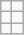<table class="wikitable">
<tr>
<td></td>
<td></td>
</tr>
<tr>
<td></td>
<td></td>
</tr>
<tr>
<td></td>
<td></td>
</tr>
</table>
